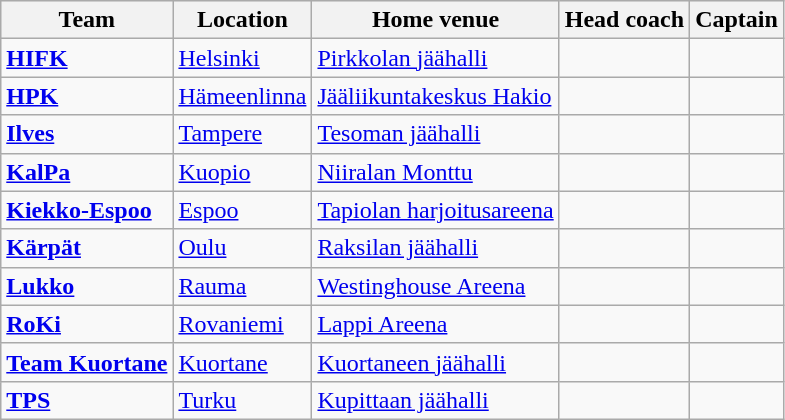<table class="wikitable sortable" width="">
<tr style="background:#efefef;">
<th>Team</th>
<th>Location</th>
<th>Home venue</th>
<th>Head coach</th>
<th>Captain</th>
</tr>
<tr>
<td><strong><a href='#'>HIFK</a></strong></td>
<td> <a href='#'>Helsinki</a></td>
<td><a href='#'>Pirkkolan jäähalli</a></td>
<td></td>
<td></td>
</tr>
<tr>
<td><strong><a href='#'>HPK</a></strong></td>
<td> <a href='#'>Hämeenlinna</a></td>
<td><a href='#'>Jääliikuntakeskus Hakio</a></td>
<td></td>
<td></td>
</tr>
<tr>
<td><strong><a href='#'>Ilves</a></strong></td>
<td> <a href='#'>Tampere</a></td>
<td><a href='#'>Tesoman jäähalli</a></td>
<td></td>
<td></td>
</tr>
<tr>
<td><strong><a href='#'>KalPa</a></strong></td>
<td> <a href='#'>Kuopio</a></td>
<td><a href='#'>Niiralan Monttu</a></td>
<td></td>
<td></td>
</tr>
<tr>
<td><strong><a href='#'>Kiekko-Espoo</a></strong></td>
<td> <a href='#'>Espoo</a></td>
<td><a href='#'>Tapiolan harjoitusareena</a></td>
<td></td>
<td></td>
</tr>
<tr>
<td><strong><a href='#'>Kärpät</a></strong></td>
<td> <a href='#'>Oulu</a></td>
<td><a href='#'>Raksilan jäähalli</a></td>
<td></td>
<td></td>
</tr>
<tr>
<td><strong><a href='#'>Lukko</a></strong></td>
<td> <a href='#'>Rauma</a></td>
<td><a href='#'>Westinghouse Areena</a></td>
<td></td>
<td></td>
</tr>
<tr>
<td><strong><a href='#'>RoKi</a></strong></td>
<td> <a href='#'>Rovaniemi</a></td>
<td><a href='#'>Lappi Areena</a></td>
<td></td>
<td></td>
</tr>
<tr>
<td><strong><a href='#'>Team Kuortane</a></strong></td>
<td> <a href='#'>Kuortane</a></td>
<td><a href='#'>Kuortaneen jäähalli</a></td>
<td></td>
<td></td>
</tr>
<tr>
<td><strong><a href='#'>TPS</a></strong></td>
<td> <a href='#'>Turku</a></td>
<td><a href='#'>Kupittaan jäähalli</a></td>
<td></td>
<td></td>
</tr>
</table>
